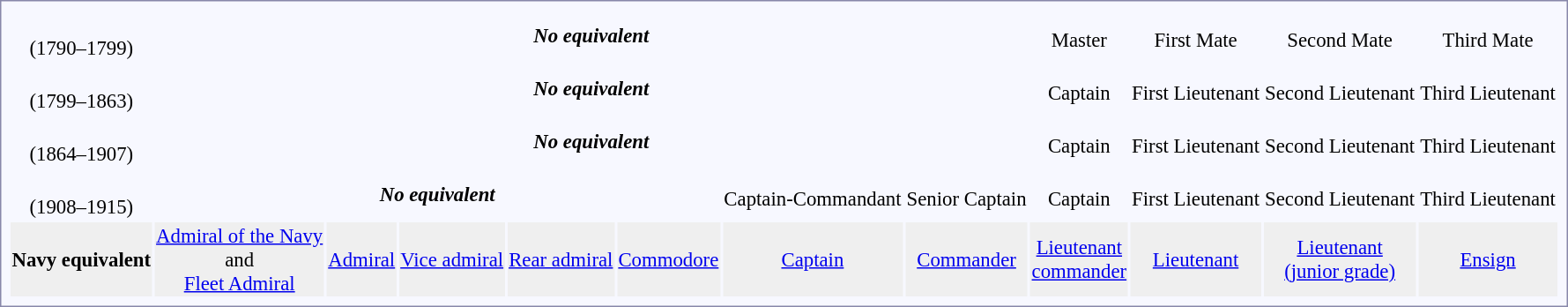<table style="border:1px solid #8888aa; background-color:#f7f8ff; padding:5px; font-size:95%; margin: 0px 12px 12px 0px;">
<tr style="text-align:center;">
<td rowspan=2><br>(1790–1799)</td>
<td colspan=14 rowspan=2><strong><em>No equivalent</em></strong></td>
<td colspan=2></td>
<td colspan=2></td>
<td colspan=3></td>
<td colspan=3></td>
</tr>
<tr style="text-align:center;">
<td colspan=2>Master</td>
<td colspan=2>First Mate</td>
<td colspan=3>Second Mate</td>
<td colspan=3>Third Mate</td>
</tr>
<tr style="text-align:center;">
<td rowspan=2><br>(1799–1863)</td>
<td colspan=14 rowspan=2><strong><em>No equivalent</em></strong></td>
<td colspan=2></td>
<td colspan=2></td>
<td colspan=3></td>
<td colspan=3></td>
</tr>
<tr style="text-align:center;">
<td colspan=2>Captain</td>
<td colspan=2>First Lieutenant</td>
<td colspan=3>Second Lieutenant</td>
<td colspan=3>Third Lieutenant</td>
</tr>
<tr style="text-align:center;">
<td rowspan=2><br>(1864–1907)</td>
<td colspan=14 rowspan=2><strong><em>No equivalent</em></strong></td>
<td colspan=2></td>
<td colspan=2></td>
<td colspan=3></td>
<td colspan=3></td>
</tr>
<tr style="text-align:center;">
<td colspan=2>Captain</td>
<td colspan=2>First Lieutenant</td>
<td colspan=3>Second Lieutenant</td>
<td colspan=3>Third Lieutenant</td>
</tr>
<tr style="text-align:center;">
<td rowspan=2><br>(1908–1915)</td>
<td colspan=10 rowspan=2><strong><em>No equivalent</em></strong></td>
<td colspan=2></td>
<td colspan=2></td>
<td colspan=2></td>
<td colspan=2></td>
<td colspan=3></td>
<td colspan=3></td>
</tr>
<tr style="text-align:center;">
<td colspan=2>Captain-Commandant</td>
<td colspan=2>Senior Captain</td>
<td colspan=2>Captain</td>
<td colspan=2>First Lieutenant</td>
<td colspan=3>Second Lieutenant</td>
<td colspan=3>Third Lieutenant</td>
</tr>
<tr style="background:#efefef; text-align:center;">
<td><strong>Navy equivalent</strong></td>
<td colspan=2><a href='#'>Admiral of the Navy</a><br>and<br><a href='#'>Fleet Admiral</a></td>
<td colspan=2><a href='#'>Admiral</a></td>
<td colspan=2><a href='#'>Vice admiral</a></td>
<td colspan=2><a href='#'>Rear admiral</a></td>
<td colspan=2><a href='#'>Commodore</a></td>
<td colspan=2><a href='#'>Captain</a></td>
<td colspan=2><a href='#'>Commander</a></td>
<td colspan=2><a href='#'>Lieutenant<br>commander</a></td>
<td colspan=2><a href='#'>Lieutenant</a></td>
<td colspan=3><a href='#'>Lieutenant<br>(junior grade)</a></td>
<td colspan=3><a href='#'>Ensign</a></td>
</tr>
</table>
